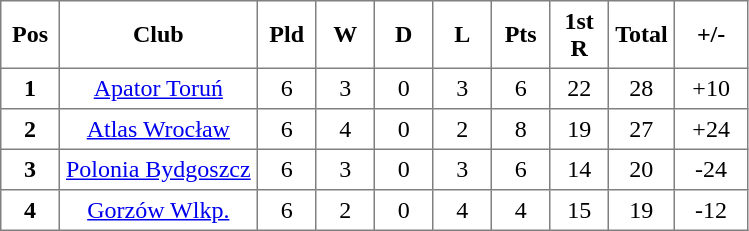<table class="toccolours" border="1" cellpadding="4" cellspacing="0" style="border-collapse: collapse; margin:0;">
<tr>
<th width=30>Pos</th>
<th>Club</th>
<th width=30>Pld</th>
<th width=30>W</th>
<th width=30>D</th>
<th width=30>L</th>
<th width=30>Pts</th>
<th width=30>1st R</th>
<th width=30>Total</th>
<th width=40>+/-</th>
</tr>
<tr align=center >
<th>1</th>
<td><a href='#'>Apator Toruń</a></td>
<td>6</td>
<td>3</td>
<td>0</td>
<td>3</td>
<td>6</td>
<td>22</td>
<td>28</td>
<td>+10</td>
</tr>
<tr align=center >
<th>2</th>
<td><a href='#'>Atlas Wrocław</a></td>
<td>6</td>
<td>4</td>
<td>0</td>
<td>2</td>
<td>8</td>
<td>19</td>
<td>27</td>
<td>+24</td>
</tr>
<tr align=center >
<th>3</th>
<td><a href='#'>Polonia Bydgoszcz</a></td>
<td>6</td>
<td>3</td>
<td>0</td>
<td>3</td>
<td>6</td>
<td>14</td>
<td>20</td>
<td>-24</td>
</tr>
<tr align=center>
<th>4</th>
<td><a href='#'>Gorzów Wlkp.</a></td>
<td>6</td>
<td>2</td>
<td>0</td>
<td>4</td>
<td>4</td>
<td>15</td>
<td>19</td>
<td>-12</td>
</tr>
</table>
